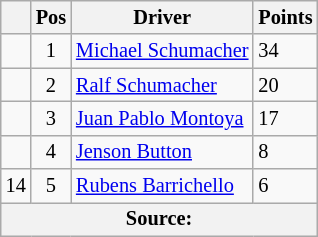<table class="wikitable" style="font-size: 85%;">
<tr>
<th></th>
<th>Pos</th>
<th>Driver</th>
<th>Points</th>
</tr>
<tr>
<td></td>
<td align="center">1</td>
<td> <a href='#'>Michael Schumacher</a></td>
<td>34</td>
</tr>
<tr>
<td></td>
<td align="center">2</td>
<td> <a href='#'>Ralf Schumacher</a></td>
<td>20</td>
</tr>
<tr>
<td></td>
<td align="center">3</td>
<td> <a href='#'>Juan Pablo Montoya</a></td>
<td>17</td>
</tr>
<tr>
<td></td>
<td align="center">4</td>
<td> <a href='#'>Jenson Button</a></td>
<td>8</td>
</tr>
<tr>
<td> 14</td>
<td align="center">5</td>
<td> <a href='#'>Rubens Barrichello</a></td>
<td>6</td>
</tr>
<tr>
<th colspan=4>Source: </th>
</tr>
</table>
